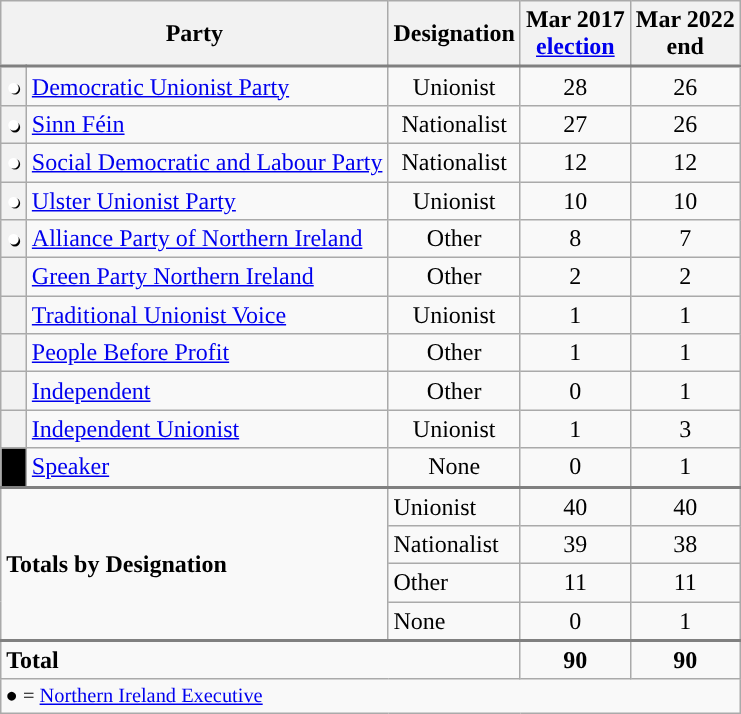<table class="wikitable">
<tr style="border-bottom: 2px solid gray;">
<th colspan="2">Party</th>
<th>Designation</th>
<th>Mar 2017<br><a href='#'>election</a></th>
<th>Mar 2022<br>end</th>
</tr>
<tr>
<th style="color: white; text-shadow: 1px 1px 0 black; background-color: ">●</th>
<td><a href='#'>Democratic Unionist Party</a></td>
<td style="text-align:center;">Unionist</td>
<td style="text-align:center;">28</td>
<td style="text-align:center;">26</td>
</tr>
<tr>
<th style="color: white; text-shadow: 1px 1px 0 black; background-color: ">●</th>
<td><a href='#'>Sinn Féin</a></td>
<td style="text-align:center;">Nationalist</td>
<td style="text-align:center;">27</td>
<td style="text-align:center;">26</td>
</tr>
<tr>
<th style="color: white; text-shadow: 1px 1px 0 black; background-color: ">●</th>
<td><a href='#'>Social Democratic and Labour Party</a></td>
<td style="text-align:center;">Nationalist</td>
<td style="text-align:center;">12</td>
<td style="text-align:center;">12</td>
</tr>
<tr>
<th style="color: white; text-shadow: 1px 1px 0 black; background-color: ">●</th>
<td><a href='#'>Ulster Unionist Party</a></td>
<td style="text-align:center;">Unionist</td>
<td style="text-align:center;">10</td>
<td style="text-align:center;">10</td>
</tr>
<tr>
<th style="color: white; text-shadow: 1px 1px 0 black; background-color: ">●</th>
<td><a href='#'>Alliance Party of Northern Ireland</a></td>
<td style="text-align:center;">Other</td>
<td style="text-align:center;">8</td>
<td style="text-align:center;">7</td>
</tr>
<tr>
<th style="color: white; text-shadow: 1px 1px 0 black; background-color: "></th>
<td><a href='#'>Green Party Northern Ireland</a></td>
<td style="text-align:center;">Other</td>
<td style="text-align:center;">2</td>
<td style="text-align:center;">2</td>
</tr>
<tr>
<th style="color: white; text-shadow: 1px 1px 0 black; background-color: "></th>
<td><a href='#'>Traditional Unionist Voice</a></td>
<td style="text-align:center;">Unionist</td>
<td style="text-align:center;">1</td>
<td style="text-align:center;">1</td>
</tr>
<tr>
<th style="color: white; text-shadow: 1px 1px 0 black; background-color: "></th>
<td><a href='#'>People Before Profit</a></td>
<td style="text-align:center;">Other</td>
<td style="text-align:center;">1</td>
<td style="text-align:center;">1</td>
</tr>
<tr>
<th style="color: white; text-shadow: 1px 1px 0 black; background-color: "></th>
<td><a href='#'>Independent</a></td>
<td style="text-align:center;">Other</td>
<td style="text-align:center;">0</td>
<td style="text-align:center;">1</td>
</tr>
<tr>
<th style="color: white; text-shadow: 1px 1px 0 black; background-color: "></th>
<td><a href='#'>Independent Unionist</a></td>
<td style="text-align:center;">Unionist</td>
<td style="text-align:center;">1</td>
<td style="text-align:center;">3</td>
</tr>
<tr style="border-bottom: 2px solid gray;">
<th style="background-color: black"></th>
<td><a href='#'>Speaker</a></td>
<td align="center">None</td>
<td align="center">0</td>
<td align="center">1</td>
</tr>
<tr>
</tr>
<tr style="border-top: 2px solid gray;">
<td colspan="2" rowspan="4"><strong>Totals by Designation</strong></td>
<td>Unionist</td>
<td style="text-align:center;">40</td>
<td style="text-align:center;">40</td>
</tr>
<tr>
<td>Nationalist</td>
<td style="text-align:center;">39</td>
<td style="text-align:center;">38</td>
</tr>
<tr>
<td>Other</td>
<td style="text-align:center;">11</td>
<td style="text-align:center;">11</td>
</tr>
<tr>
<td>None</td>
<td style="text-align:center;">0</td>
<td style="text-align:center;">1</td>
</tr>
<tr style="border-top: 2px solid gray;">
<td colspan="3"><strong>Total</strong></td>
<td style="text-align:center;"><strong>90</strong></td>
<td style="text-align:center;"><strong>90</strong></td>
</tr>
<tr>
<td colspan="5" style="font-size:85%">● = <a href='#'>Northern Ireland Executive</a></td>
</tr>
</table>
